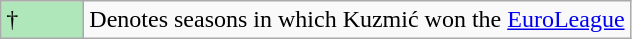<table class="wikitable">
<tr>
<td style="background:#AFE6BA; width:3em;">†</td>
<td>Denotes seasons in which Kuzmić won the <a href='#'>EuroLeague</a></td>
</tr>
</table>
